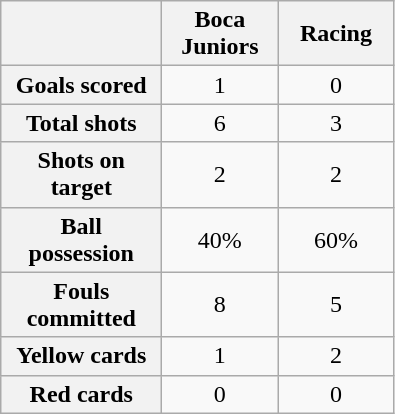<table class="wikitable plainrowheaders" style="text-align:center">
<tr>
<th scope="col" style="width:100px"></th>
<th scope="col" style="width:70px">Boca Juniors</th>
<th scope="col" style="width:70px">Racing</th>
</tr>
<tr>
<th scope=row>Goals scored</th>
<td>1</td>
<td>0</td>
</tr>
<tr>
<th scope=row>Total shots</th>
<td>6</td>
<td>3</td>
</tr>
<tr>
<th scope=row>Shots on target</th>
<td>2</td>
<td>2</td>
</tr>
<tr>
<th scope=row>Ball possession</th>
<td>40%</td>
<td>60%</td>
</tr>
<tr>
<th scope=row>Fouls committed</th>
<td>8</td>
<td>5</td>
</tr>
<tr>
<th scope=row>Yellow cards</th>
<td>1</td>
<td>2</td>
</tr>
<tr>
<th scope=row>Red cards</th>
<td>0</td>
<td>0</td>
</tr>
</table>
